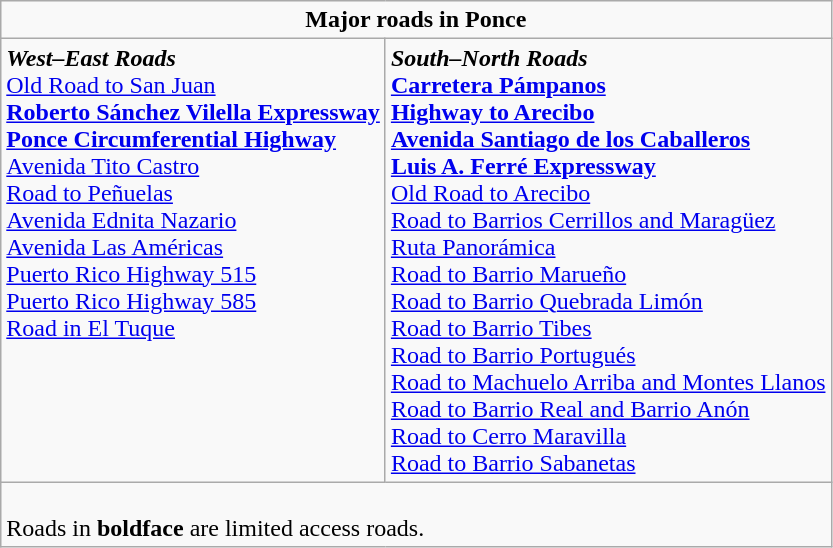<table class=wikitable>
<tr>
<td colspan="2" style="text-align:center;"><strong>Major roads in Ponce</strong></td>
</tr>
<tr>
<td valign="top"><strong><em>West–East Roads</em></strong><br> <a href='#'>Old Road to San Juan</a><br>
 <strong><a href='#'>Roberto Sánchez Vilella Expressway</a></strong><br>
 <strong><a href='#'>Ponce Circumferential Highway</a></strong><br>
 <a href='#'>Avenida Tito Castro</a><br>
 <a href='#'>Road to Peñuelas</a><br>
 <a href='#'>Avenida Ednita Nazario</a><br>
 <a href='#'>Avenida Las Américas</a><br>
 <a href='#'>Puerto Rico Highway 515</a><br>
 <a href='#'>Puerto Rico Highway 585</a><br>
 <a href='#'>Road in El Tuque</a><br></td>
<td><strong><em>South–North Roads</em></strong><br> <strong><a href='#'>Carretera Pámpanos</a></strong><br>
 <strong><a href='#'>Highway to Arecibo</a></strong><br>
 <strong><a href='#'>Avenida Santiago de los Caballeros</a></strong><br>
 <strong><a href='#'>Luis A. Ferré Expressway</a></strong><br>
 <a href='#'>Old Road to Arecibo</a><br>
 <a href='#'>Road to Barrios Cerrillos and Maragüez</a><br>
 <a href='#'>Ruta Panorámica</a><br>
 <a href='#'>Road to Barrio Marueño</a><br>
 <a href='#'>Road to Barrio Quebrada Limón</a><br>
 <a href='#'>Road to Barrio Tibes</a><br>
 <a href='#'>Road to Barrio Portugués</a><br>
 <a href='#'>Road to Machuelo Arriba and Montes Llanos</a><br>
 <a href='#'>Road to Barrio Real and Barrio Anón</a><br>
 <a href='#'>Road to Cerro Maravilla</a><br>
 <a href='#'>Road to Barrio Sabanetas</a><br></td>
</tr>
<tr>
<td colspan=2><br>Roads in <strong>boldface</strong> are limited access roads.</td>
</tr>
</table>
